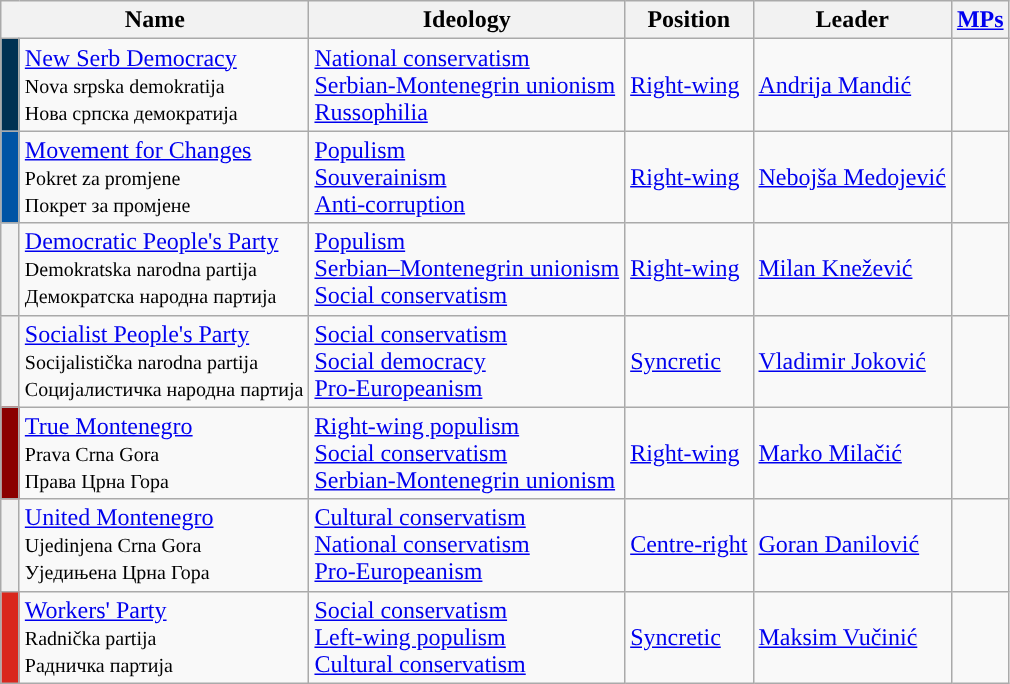<table class="wikitable">
<tr>
<th colspan=2>Name</th>
<th>Ideology</th>
<th>Position</th>
<th>Leader</th>
<th><a href='#'>MPs</a></th>
</tr>
<tr>
<th style="background-color:#003153;"></th>
<td><a href='#'>New Serb Democracy</a><br><small>Nova srpska demokratija<br>Нова српска демократија</small></td>
<td><a href='#'>National conservatism</a><br><a href='#'>Serbian-Montenegrin unionism</a><br><a href='#'>Russophilia</a></td>
<td><a href='#'>Right-wing</a></td>
<td><a href='#'>Andrija Mandić</a></td>
<td></td>
</tr>
<tr>
<th style="background-color:#0054A5;"></th>
<td><a href='#'>Movement for Changes</a><br><small>Pokret za promjene<br>Покрет за промјене</small></td>
<td><a href='#'>Populism</a><br><a href='#'>Souverainism</a><br><a href='#'>Anti-corruption</a></td>
<td><a href='#'>Right-wing</a></td>
<td><a href='#'>Nebojša Medojević</a></td>
<td></td>
</tr>
<tr>
<th style="background-color:"></th>
<td><a href='#'>Democratic People's Party</a><br><small>Demokratska narodna partija<br>Демократска народна партија</small></td>
<td><a href='#'>Populism</a><br><a href='#'>Serbian–Montenegrin unionism</a><br><a href='#'>Social conservatism</a></td>
<td><a href='#'>Right-wing</a></td>
<td><a href='#'>Milan Knežević</a></td>
<td></td>
</tr>
<tr>
<th style="width:5px; background:"></th>
<td><a href='#'>Socialist People's Party</a><br><small>Socijalistička narodna partija<br>Социјалистичка народна партија</small></td>
<td><a href='#'>Social conservatism</a><br><a href='#'>Social democracy</a><br><a href='#'>Pro-Europeanism</a></td>
<td><a href='#'>Syncretic</a></td>
<td><a href='#'>Vladimir Joković</a></td>
<td></td>
</tr>
<tr>
<th style="background:#8B0000;"></th>
<td><a href='#'>True Montenegro</a><br><small>Prava Crna Gora<br>Права Црна Гора</small></td>
<td><a href='#'>Right-wing populism</a><br><a href='#'>Social conservatism</a><br><a href='#'>Serbian-Montenegrin unionism</a></td>
<td><a href='#'>Right-wing</a></td>
<td><a href='#'>Marko Milačić</a></td>
<td></td>
</tr>
<tr>
<th style="background:"></th>
<td><a href='#'>United Montenegro</a><br><small>Ujedinjena Crna Gora<br>Уједињена Црна Гора</small></td>
<td><a href='#'>Cultural conservatism</a><br><a href='#'>National conservatism</a><br><a href='#'>Pro-Europeanism</a></td>
<td><a href='#'>Centre-right</a></td>
<td><a href='#'>Goran Danilović</a></td>
<td></td>
</tr>
<tr>
<th style="background-color:#D9271D;"></th>
<td><a href='#'>Workers' Party</a><br><small>Radnička partija<br>Радничка партија</small></td>
<td><a href='#'>Social conservatism</a><br><a href='#'>Left-wing populism</a><br><a href='#'>Cultural conservatism</a></td>
<td><a href='#'>Syncretic</a></td>
<td><a href='#'>Maksim Vučinić</a></td>
<td></td>
</tr>
</table>
